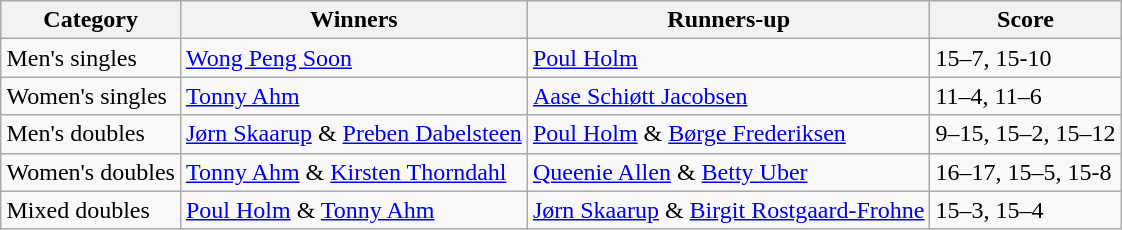<table class=wikitable style="margin:auto;">
<tr>
<th>Category</th>
<th>Winners</th>
<th>Runners-up</th>
<th>Score</th>
</tr>
<tr>
<td>Men's singles</td>
<td> <a href='#'>Wong Peng Soon</a></td>
<td> <a href='#'>Poul Holm</a></td>
<td>15–7, 15-10</td>
</tr>
<tr>
<td>Women's singles</td>
<td> <a href='#'>Tonny Ahm</a></td>
<td> <a href='#'>Aase Schiøtt Jacobsen</a></td>
<td>11–4, 11–6</td>
</tr>
<tr>
<td>Men's doubles</td>
<td> <a href='#'>Jørn Skaarup</a> & <a href='#'>Preben Dabelsteen</a></td>
<td> <a href='#'>Poul Holm</a> & <a href='#'>Børge Frederiksen</a></td>
<td>9–15, 15–2, 15–12</td>
</tr>
<tr>
<td>Women's doubles</td>
<td> <a href='#'>Tonny Ahm</a> & <a href='#'>Kirsten Thorndahl</a></td>
<td> <a href='#'>Queenie Allen</a> & <a href='#'>Betty Uber</a></td>
<td>16–17, 15–5, 15-8</td>
</tr>
<tr>
<td>Mixed doubles</td>
<td> <a href='#'>Poul Holm</a> & <a href='#'>Tonny Ahm</a></td>
<td> <a href='#'>Jørn Skaarup</a> & <a href='#'>Birgit Rostgaard-Frohne</a></td>
<td>15–3, 15–4</td>
</tr>
</table>
